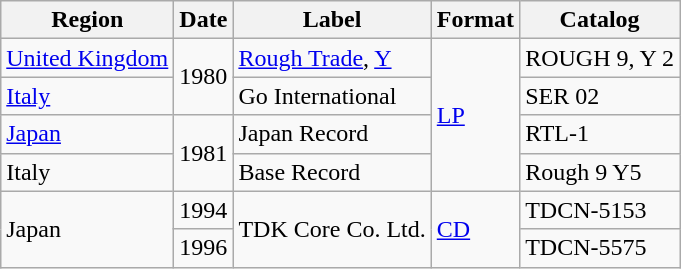<table class="wikitable">
<tr>
<th>Region</th>
<th>Date</th>
<th>Label</th>
<th>Format</th>
<th>Catalog</th>
</tr>
<tr>
<td><a href='#'>United Kingdom</a></td>
<td rowspan="2">1980</td>
<td><a href='#'>Rough Trade</a>, <a href='#'>Y</a></td>
<td rowspan="4"><a href='#'>LP</a></td>
<td>ROUGH 9, Y 2</td>
</tr>
<tr>
<td><a href='#'>Italy</a></td>
<td>Go International</td>
<td>SER 02</td>
</tr>
<tr>
<td><a href='#'>Japan</a></td>
<td rowspan="2">1981</td>
<td>Japan Record</td>
<td>RTL-1</td>
</tr>
<tr>
<td>Italy</td>
<td>Base Record</td>
<td>Rough 9 Y5</td>
</tr>
<tr>
<td rowspan="2">Japan</td>
<td>1994</td>
<td rowspan="2">TDK Core Co. Ltd.</td>
<td rowspan="2"><a href='#'>CD</a></td>
<td>TDCN-5153</td>
</tr>
<tr>
<td>1996</td>
<td>TDCN-5575</td>
</tr>
</table>
